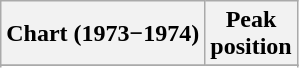<table class="wikitable sortable plainrowheaders">
<tr>
<th>Chart (1973−1974)</th>
<th>Peak<br>position</th>
</tr>
<tr>
</tr>
<tr>
</tr>
</table>
